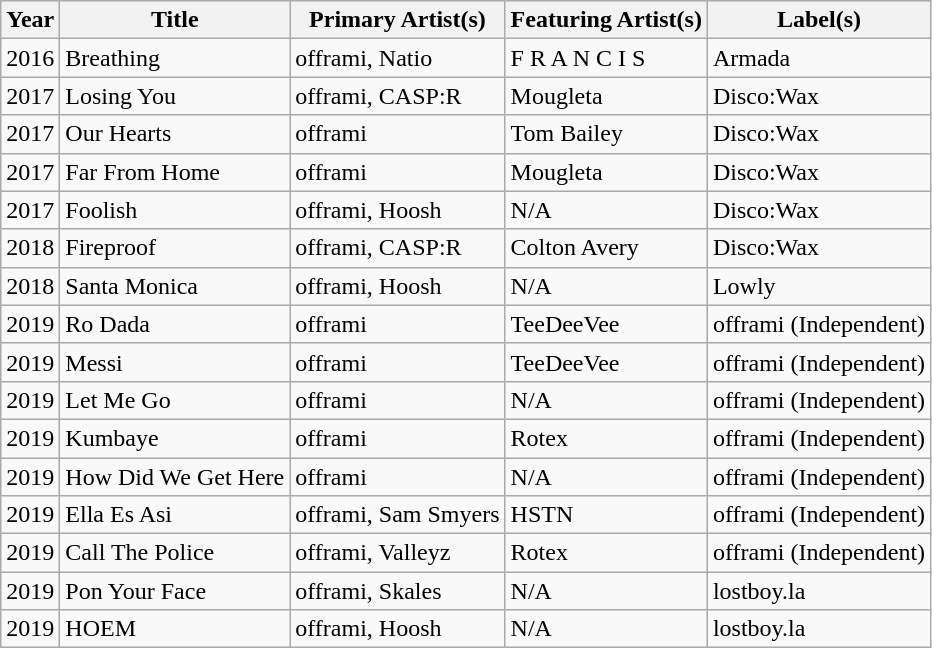<table class="wikitable">
<tr>
<th>Year</th>
<th>Title</th>
<th>Primary Artist(s)</th>
<th>Featuring Artist(s)</th>
<th>Label(s)</th>
</tr>
<tr>
<td>2016</td>
<td>Breathing</td>
<td>offrami, Natio</td>
<td>F R A N C I S</td>
<td>Armada</td>
</tr>
<tr>
<td>2017</td>
<td>Losing You</td>
<td>offrami, CASP:R</td>
<td>Mougleta</td>
<td>Disco:Wax</td>
</tr>
<tr>
<td>2017</td>
<td>Our Hearts</td>
<td>offrami</td>
<td>Tom Bailey</td>
<td>Disco:Wax</td>
</tr>
<tr>
<td>2017</td>
<td>Far From Home</td>
<td>offrami</td>
<td>Mougleta</td>
<td>Disco:Wax</td>
</tr>
<tr>
<td>2017</td>
<td>Foolish</td>
<td>offrami, Hoosh</td>
<td>N/A</td>
<td>Disco:Wax</td>
</tr>
<tr>
<td>2018</td>
<td>Fireproof</td>
<td>offrami, CASP:R</td>
<td>Colton Avery</td>
<td>Disco:Wax</td>
</tr>
<tr>
<td>2018</td>
<td>Santa Monica</td>
<td>offrami, Hoosh</td>
<td>N/A</td>
<td>Lowly</td>
</tr>
<tr>
<td>2019</td>
<td>Ro Dada</td>
<td>offrami</td>
<td>TeeDeeVee</td>
<td>offrami (Independent)</td>
</tr>
<tr>
<td>2019</td>
<td>Messi</td>
<td>offrami</td>
<td>TeeDeeVee</td>
<td>offrami (Independent)</td>
</tr>
<tr>
<td>2019</td>
<td>Let Me Go</td>
<td>offrami</td>
<td>N/A</td>
<td>offrami (Independent)</td>
</tr>
<tr>
<td>2019</td>
<td>Kumbaye</td>
<td>offrami</td>
<td>Rotex</td>
<td>offrami (Independent)</td>
</tr>
<tr>
<td>2019</td>
<td>How Did We Get Here</td>
<td>offrami</td>
<td>N/A</td>
<td>offrami (Independent)</td>
</tr>
<tr>
<td>2019</td>
<td>Ella Es Asi</td>
<td>offrami, Sam Smyers</td>
<td>HSTN</td>
<td>offrami (Independent)</td>
</tr>
<tr>
<td>2019</td>
<td>Call The Police</td>
<td>offrami, Valleyz</td>
<td>Rotex</td>
<td>offrami (Independent)</td>
</tr>
<tr>
<td>2019</td>
<td>Pon Your Face</td>
<td>offrami, Skales</td>
<td>N/A</td>
<td>lostboy.la</td>
</tr>
<tr>
<td>2019</td>
<td>HOEM</td>
<td>offrami, Hoosh</td>
<td>N/A</td>
<td>lostboy.la</td>
</tr>
</table>
